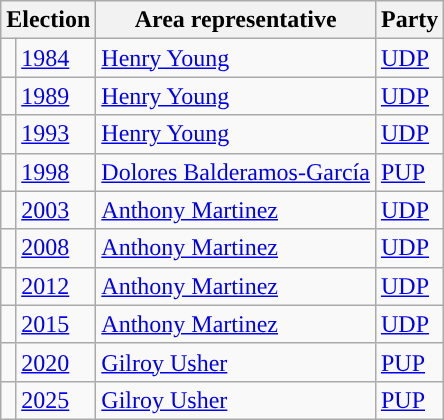<table class="wikitable">
<tr>
<th colspan="2">Election</th>
<th>Area representative</th>
<th>Party</th>
</tr>
<tr>
<td style="background-color: "></td>
<td><a href='#'>1984</a></td>
<td><a href='#'>Henry Young</a></td>
<td><a href='#'>UDP</a></td>
</tr>
<tr>
<td style="background-color: "></td>
<td><a href='#'>1989</a></td>
<td><a href='#'>Henry Young</a></td>
<td><a href='#'>UDP</a></td>
</tr>
<tr>
<td style="background-color: "></td>
<td><a href='#'>1993</a></td>
<td><a href='#'>Henry Young</a></td>
<td><a href='#'>UDP</a></td>
</tr>
<tr>
<td style="background-color: "></td>
<td><a href='#'>1998</a></td>
<td><a href='#'>Dolores Balderamos-García</a></td>
<td><a href='#'>PUP</a></td>
</tr>
<tr>
<td style="background-color: "></td>
<td><a href='#'>2003</a></td>
<td><a href='#'>Anthony Martinez</a></td>
<td><a href='#'>UDP</a></td>
</tr>
<tr>
<td style="background-color: "></td>
<td><a href='#'>2008</a></td>
<td><a href='#'>Anthony Martinez</a></td>
<td><a href='#'>UDP</a></td>
</tr>
<tr>
<td style="background-color: "></td>
<td><a href='#'>2012</a></td>
<td><a href='#'>Anthony Martinez</a></td>
<td><a href='#'>UDP</a></td>
</tr>
<tr>
<td style="background-color: "></td>
<td><a href='#'>2015</a></td>
<td><a href='#'>Anthony Martinez</a></td>
<td><a href='#'>UDP</a></td>
</tr>
<tr>
<td style="background-color: "></td>
<td><a href='#'>2020</a></td>
<td><a href='#'>Gilroy Usher</a></td>
<td><a href='#'>PUP</a></td>
</tr>
<tr>
<td style="background-color: "></td>
<td><a href='#'>2025</a></td>
<td><a href='#'>Gilroy Usher</a></td>
<td><a href='#'>PUP</a></td>
</tr>
</table>
